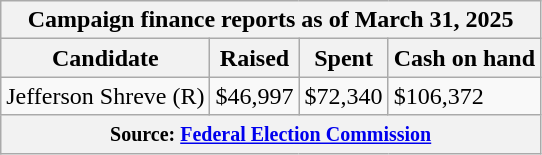<table class="wikitable sortable">
<tr>
<th colspan=4>Campaign finance reports as of March 31, 2025</th>
</tr>
<tr style="text-align:center;">
<th>Candidate</th>
<th>Raised</th>
<th>Spent</th>
<th>Cash on hand</th>
</tr>
<tr>
<td>Jefferson Shreve (R)</td>
<td>$46,997</td>
<td>$72,340</td>
<td>$106,372</td>
</tr>
<tr>
<th colspan="4"><small>Source: <a href='#'>Federal Election Commission</a></small></th>
</tr>
</table>
